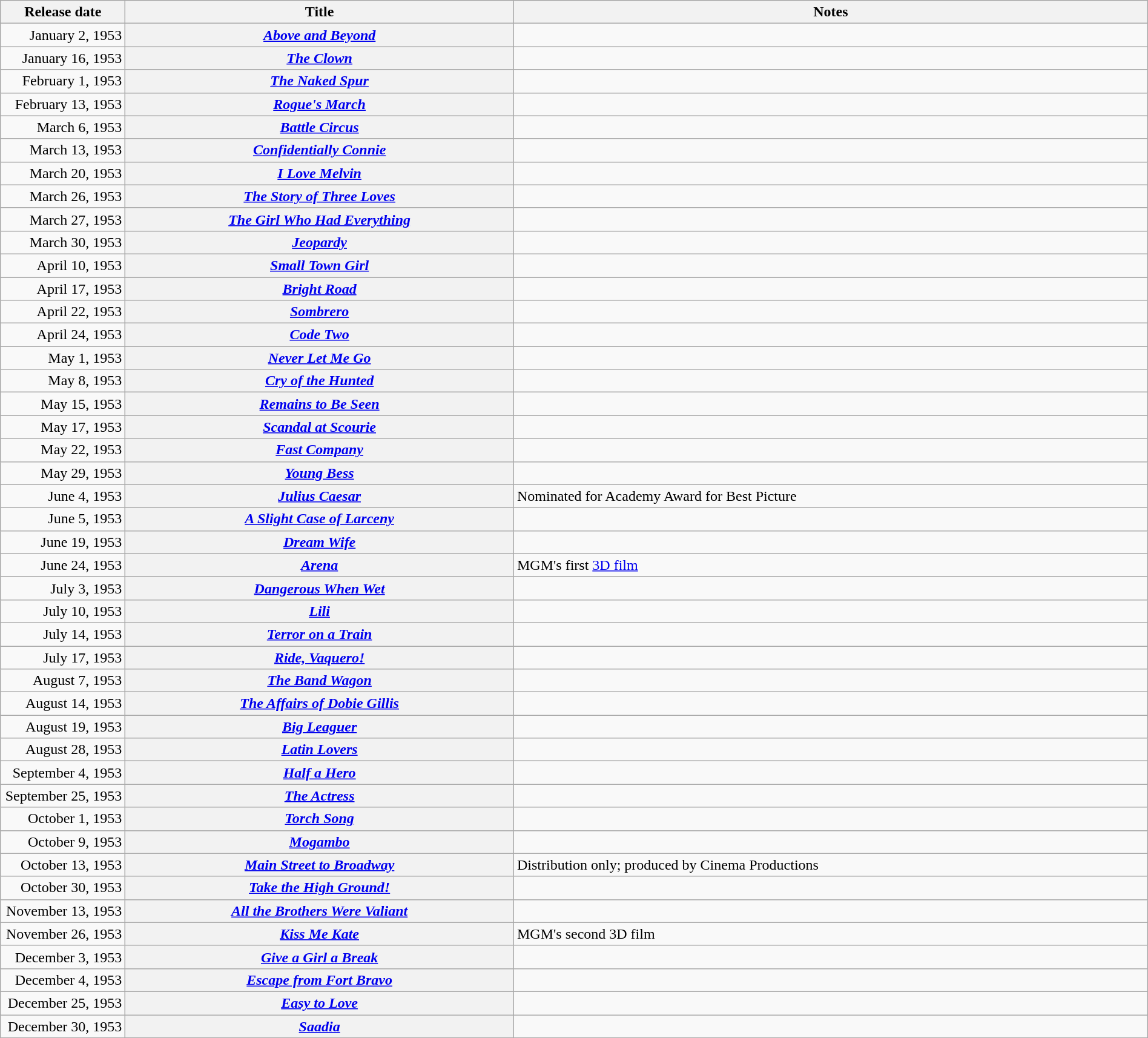<table class="wikitable sortable" style="width:100%;">
<tr>
<th scope="col" style="width:130px;">Release date</th>
<th>Title</th>
<th>Notes</th>
</tr>
<tr>
<td style="text-align:right;">January 2, 1953</td>
<th scope="row"><em><a href='#'>Above and Beyond</a></em></th>
<td></td>
</tr>
<tr>
<td style="text-align:right;">January 16, 1953</td>
<th scope="row"><em><a href='#'>The Clown</a></em></th>
<td></td>
</tr>
<tr>
<td style="text-align:right;">February 1, 1953</td>
<th scope="row"><em><a href='#'>The Naked Spur</a></em></th>
<td></td>
</tr>
<tr>
<td style="text-align:right;">February 13, 1953</td>
<th scope="row"><em><a href='#'>Rogue's March</a></em></th>
<td></td>
</tr>
<tr>
<td style="text-align:right;">March 6, 1953</td>
<th scope="row"><em><a href='#'>Battle Circus</a></em></th>
<td></td>
</tr>
<tr>
<td style="text-align:right;">March 13, 1953</td>
<th scope="row"><em><a href='#'>Confidentially Connie</a></em></th>
<td></td>
</tr>
<tr>
<td style="text-align:right;">March 20, 1953</td>
<th scope="row"><em><a href='#'>I Love Melvin</a></em></th>
<td></td>
</tr>
<tr>
<td style="text-align:right;">March 26, 1953</td>
<th scope="row"><em><a href='#'>The Story of Three Loves</a></em></th>
<td></td>
</tr>
<tr>
<td style="text-align:right;">March 27, 1953</td>
<th scope="row"><em><a href='#'>The Girl Who Had Everything</a></em></th>
<td></td>
</tr>
<tr>
<td style="text-align:right;">March 30, 1953</td>
<th scope="row"><em><a href='#'>Jeopardy</a></em></th>
<td></td>
</tr>
<tr>
<td style="text-align:right;">April 10, 1953</td>
<th scope="row"><em><a href='#'>Small Town Girl</a></em></th>
<td></td>
</tr>
<tr>
<td style="text-align:right;">April 17, 1953</td>
<th scope="row"><em><a href='#'>Bright Road</a></em></th>
<td></td>
</tr>
<tr>
<td style="text-align:right;">April 22, 1953</td>
<th scope="row"><em><a href='#'>Sombrero</a></em></th>
<td></td>
</tr>
<tr>
<td style="text-align:right;">April 24, 1953</td>
<th scope="row"><em><a href='#'>Code Two</a></em></th>
<td></td>
</tr>
<tr>
<td style="text-align:right;">May 1, 1953</td>
<th scope="row"><em><a href='#'>Never Let Me Go</a></em></th>
<td></td>
</tr>
<tr>
<td style="text-align:right;">May 8, 1953</td>
<th scope="row"><em><a href='#'>Cry of the Hunted</a></em></th>
<td></td>
</tr>
<tr>
<td style="text-align:right;">May 15, 1953</td>
<th scope="row"><em><a href='#'>Remains to Be Seen</a></em></th>
<td></td>
</tr>
<tr>
<td style="text-align:right;">May 17, 1953</td>
<th scope="row"><em><a href='#'>Scandal at Scourie</a></em></th>
<td></td>
</tr>
<tr>
<td style="text-align:right;">May 22, 1953</td>
<th scope="row"><em><a href='#'>Fast Company</a></em></th>
<td></td>
</tr>
<tr>
<td style="text-align:right;">May 29, 1953</td>
<th scope="row"><em><a href='#'>Young Bess</a></em></th>
<td></td>
</tr>
<tr>
<td style="text-align:right;">June 4, 1953</td>
<th scope="row"><em><a href='#'>Julius Caesar</a></em></th>
<td>Nominated for Academy Award for Best Picture</td>
</tr>
<tr>
<td style="text-align:right;">June 5, 1953</td>
<th scope="row"><em><a href='#'>A Slight Case of Larceny</a></em></th>
<td></td>
</tr>
<tr>
<td style="text-align:right;">June 19, 1953</td>
<th scope="row"><em><a href='#'>Dream Wife</a></em></th>
<td></td>
</tr>
<tr>
<td style="text-align:right;">June 24, 1953</td>
<th scope="row"><em><a href='#'>Arena</a></em></th>
<td>MGM's first <a href='#'>3D film</a></td>
</tr>
<tr>
<td style="text-align:right;">July 3, 1953</td>
<th scope="row"><em><a href='#'>Dangerous When Wet</a></em></th>
<td></td>
</tr>
<tr>
<td style="text-align:right;">July 10, 1953</td>
<th scope="row"><em><a href='#'>Lili</a></em></th>
<td></td>
</tr>
<tr>
<td style="text-align:right;">July 14, 1953</td>
<th scope="row"><em><a href='#'>Terror on a Train</a></em></th>
<td></td>
</tr>
<tr>
<td style="text-align:right;">July 17, 1953</td>
<th scope="row"><em><a href='#'>Ride, Vaquero!</a></em></th>
<td></td>
</tr>
<tr>
<td style="text-align:right;">August 7, 1953</td>
<th scope="row"><em><a href='#'>The Band Wagon</a></em></th>
<td></td>
</tr>
<tr>
<td style="text-align:right;">August 14, 1953</td>
<th scope="row"><em><a href='#'>The Affairs of Dobie Gillis</a></em></th>
<td></td>
</tr>
<tr>
<td style="text-align:right;">August 19, 1953</td>
<th scope="row"><em><a href='#'>Big Leaguer</a></em></th>
<td></td>
</tr>
<tr>
<td style="text-align:right;">August 28, 1953</td>
<th scope="row"><em><a href='#'>Latin Lovers</a></em></th>
<td></td>
</tr>
<tr>
<td style="text-align:right;">September 4, 1953</td>
<th scope="row"><em><a href='#'>Half a Hero</a></em></th>
<td></td>
</tr>
<tr>
<td style="text-align:right;">September 25, 1953</td>
<th scope="row"><em><a href='#'>The Actress</a></em></th>
<td></td>
</tr>
<tr>
<td style="text-align:right;">October 1, 1953</td>
<th scope="row"><em><a href='#'>Torch Song</a></em></th>
<td></td>
</tr>
<tr>
<td style="text-align:right;">October 9, 1953</td>
<th scope="row"><em><a href='#'>Mogambo</a></em></th>
<td></td>
</tr>
<tr>
<td style="text-align:right;">October 13, 1953</td>
<th scope="row"><em><a href='#'>Main Street to Broadway</a></em></th>
<td>Distribution only; produced by Cinema Productions</td>
</tr>
<tr>
<td style="text-align:right;">October 30, 1953</td>
<th scope="row"><em><a href='#'>Take the High Ground!</a></em></th>
<td></td>
</tr>
<tr>
<td style="text-align:right;">November 13, 1953</td>
<th scope="row"><em><a href='#'>All the Brothers Were Valiant</a></em></th>
<td></td>
</tr>
<tr>
<td style="text-align:right;">November 26, 1953</td>
<th scope="row"><em><a href='#'>Kiss Me Kate</a></em></th>
<td>MGM's second 3D film</td>
</tr>
<tr>
<td style="text-align:right;">December 3, 1953</td>
<th scope="row"><em><a href='#'>Give a Girl a Break</a></em></th>
<td></td>
</tr>
<tr>
<td style="text-align:right;">December 4, 1953</td>
<th scope="row"><em><a href='#'>Escape from Fort Bravo</a></em></th>
<td></td>
</tr>
<tr>
<td style="text-align:right;">December 25, 1953</td>
<th scope="row"><em><a href='#'>Easy to Love</a></em></th>
<td></td>
</tr>
<tr>
<td style="text-align:right;">December 30, 1953</td>
<th scope="row"><em><a href='#'>Saadia</a></em></th>
<td></td>
</tr>
<tr>
</tr>
</table>
